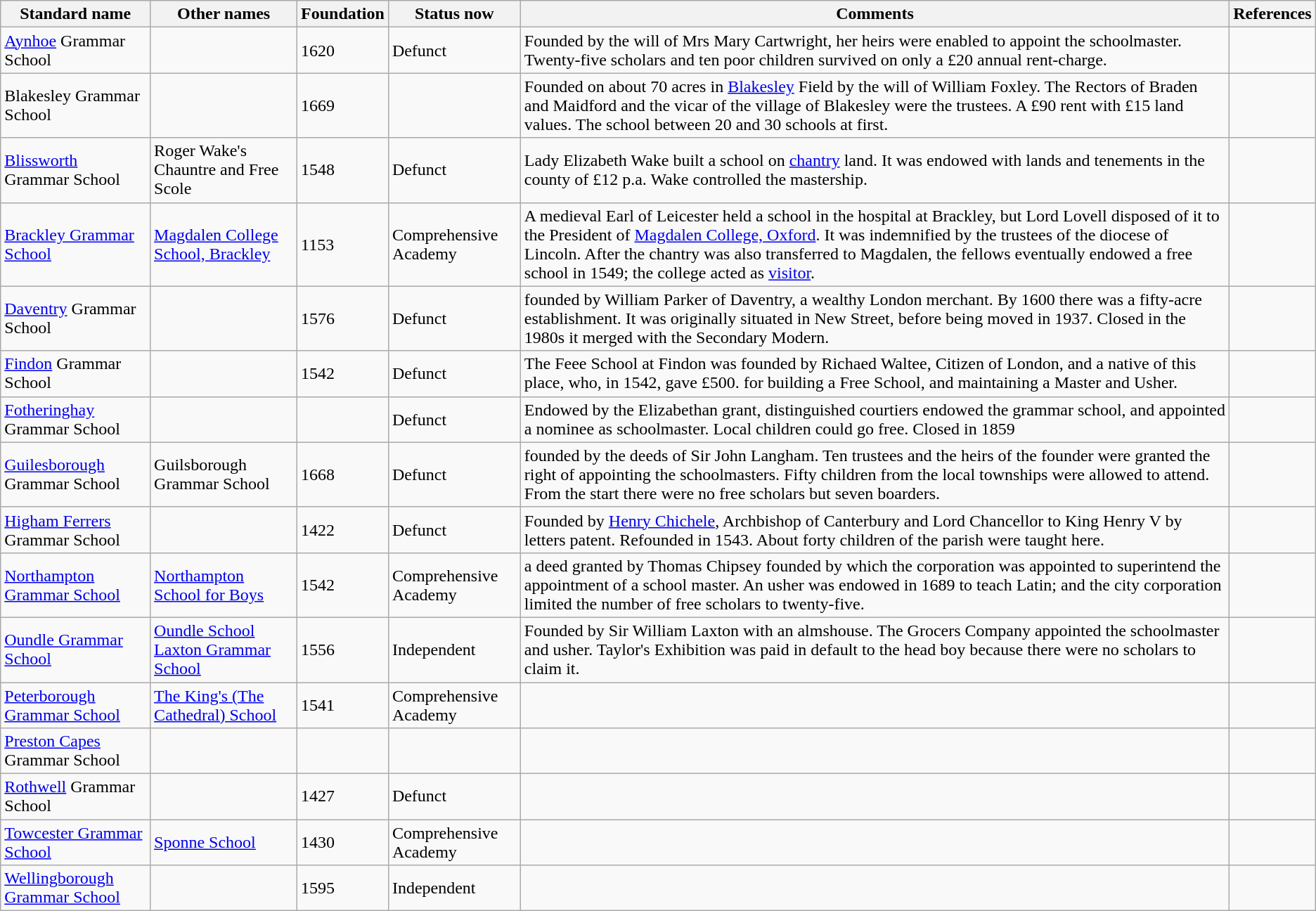<table class="wikitable">
<tr>
<th>Standard name</th>
<th>Other names</th>
<th>Foundation</th>
<th>Status now</th>
<th>Comments</th>
<th>References</th>
</tr>
<tr>
<td><a href='#'>Aynhoe</a> Grammar School</td>
<td></td>
<td>1620</td>
<td>Defunct</td>
<td>Founded by the will of Mrs Mary Cartwright, her heirs were enabled to appoint the schoolmaster. Twenty-five scholars and ten poor children survived on only a £20 annual rent-charge.</td>
<td></td>
</tr>
<tr>
<td>Blakesley Grammar School</td>
<td></td>
<td>1669</td>
<td></td>
<td>Founded on about 70 acres in <a href='#'>Blakesley</a> Field by the will of William Foxley. The Rectors of Braden and Maidford and the vicar of the village of Blakesley were the trustees. A £90 rent with £15 land values. The school between 20 and 30 schools at first.</td>
<td></td>
</tr>
<tr>
<td><a href='#'>Blissworth</a> Grammar School</td>
<td>Roger Wake's Chauntre and Free Scole</td>
<td>1548</td>
<td>Defunct</td>
<td>Lady Elizabeth Wake built a school on <a href='#'>chantry</a> land. It was endowed with lands and tenements in the county of £12 p.a. Wake controlled the mastership.</td>
<td></td>
</tr>
<tr>
<td><a href='#'>Brackley Grammar School</a></td>
<td><a href='#'>Magdalen College School, Brackley</a></td>
<td>1153</td>
<td>Comprehensive<br>Academy</td>
<td>A medieval Earl of Leicester held a school in the hospital at Brackley, but Lord Lovell disposed of it to the President of <a href='#'>Magdalen College, Oxford</a>. It was indemnified by the trustees of the diocese of Lincoln. After the chantry was also transferred to Magdalen, the fellows eventually endowed a free school in 1549; the college acted as <a href='#'>visitor</a>.</td>
<td></td>
</tr>
<tr>
<td><a href='#'>Daventry</a> Grammar School</td>
<td></td>
<td>1576</td>
<td>Defunct</td>
<td>founded by William Parker of Daventry, a wealthy London merchant. By 1600 there was a fifty-acre establishment. It was originally situated in New Street, before being moved in 1937. Closed in the 1980s it merged with the Secondary Modern.</td>
<td></td>
</tr>
<tr>
<td><a href='#'>Findon</a> Grammar School</td>
<td></td>
<td>1542</td>
<td>Defunct</td>
<td>The Feee School at Findon was founded by Richaed Waltee, Citizen of London, and a native of this place, who, in 1542, gave £500. for building a Free School, and maintaining a Master and Usher.</td>
<td></td>
</tr>
<tr>
<td><a href='#'>Fotheringhay</a> Grammar School</td>
<td></td>
<td></td>
<td>Defunct</td>
<td>Endowed by the Elizabethan grant, distinguished courtiers endowed the grammar school, and appointed a nominee as schoolmaster. Local children could go free. Closed in 1859</td>
<td></td>
</tr>
<tr>
<td><a href='#'>Guilesborough</a> Grammar School</td>
<td>Guilsborough Grammar School</td>
<td>1668</td>
<td>Defunct</td>
<td>founded by the deeds of Sir John Langham. Ten trustees and the heirs of the founder were granted the right of appointing the schoolmasters. Fifty children from the local townships were allowed to attend. From the start there were no free scholars but seven boarders.</td>
<td></td>
</tr>
<tr>
<td><a href='#'>Higham Ferrers</a> Grammar School</td>
<td></td>
<td>1422</td>
<td>Defunct</td>
<td>Founded by <a href='#'>Henry Chichele</a>, Archbishop of Canterbury and Lord Chancellor to King Henry V by letters patent. Refounded in 1543. About forty children of the parish were taught here.</td>
<td></td>
</tr>
<tr>
<td><a href='#'>Northampton Grammar School</a></td>
<td><a href='#'>Northampton School for Boys</a></td>
<td>1542</td>
<td>Comprehensive<br>Academy</td>
<td>a deed granted by Thomas Chipsey founded by which the corporation was appointed to superintend the appointment of a school master. An usher was endowed in 1689 to teach Latin; and the city corporation limited the number of free scholars to twenty-five.</td>
<td></td>
</tr>
<tr>
<td><a href='#'>Oundle Grammar School</a></td>
<td><a href='#'>Oundle School</a><br><a href='#'>Laxton Grammar School</a></td>
<td>1556</td>
<td>Independent</td>
<td>Founded by Sir William Laxton with an almshouse. The Grocers Company appointed the schoolmaster and usher. Taylor's Exhibition was paid in default to the head boy because there were no scholars to claim it.</td>
<td></td>
</tr>
<tr>
<td><a href='#'>Peterborough Grammar School</a></td>
<td><a href='#'>The King's (The Cathedral) School</a></td>
<td>1541</td>
<td>Comprehensive<br>Academy</td>
<td></td>
<td></td>
</tr>
<tr>
<td><a href='#'>Preston Capes</a> Grammar School</td>
<td></td>
<td></td>
<td></td>
<td></td>
<td></td>
</tr>
<tr>
<td><a href='#'>Rothwell</a> Grammar School</td>
<td></td>
<td>1427</td>
<td>Defunct</td>
<td></td>
<td></td>
</tr>
<tr>
<td><a href='#'>Towcester Grammar School</a></td>
<td><a href='#'>Sponne School</a></td>
<td>1430</td>
<td>Comprehensive Academy</td>
<td></td>
<td></td>
</tr>
<tr>
<td><a href='#'>Wellingborough Grammar School</a></td>
<td></td>
<td>1595</td>
<td>Independent</td>
<td></td>
<td></td>
</tr>
</table>
